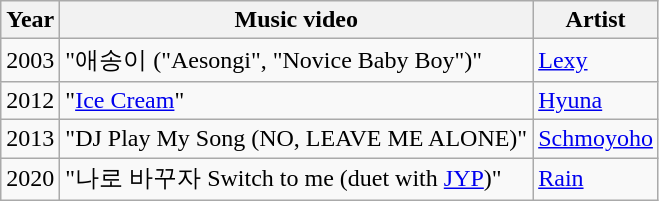<table class="wikitable sortable plainrowheaders">
<tr>
<th>Year</th>
<th>Music video</th>
<th>Artist</th>
</tr>
<tr>
<td>2003</td>
<td>"애송이 ("Aesongi", "Novice Baby Boy")"</td>
<td><a href='#'>Lexy</a></td>
</tr>
<tr>
<td>2012</td>
<td>"<a href='#'>Ice Cream</a>"</td>
<td><a href='#'>Hyuna</a></td>
</tr>
<tr>
<td>2013</td>
<td>"DJ Play My Song (NO, LEAVE ME ALONE)"</td>
<td><a href='#'>Schmoyoho</a></td>
</tr>
<tr>
<td>2020</td>
<td>"나로 바꾸자 Switch to me (duet with <a href='#'>JYP</a>)"</td>
<td><a href='#'>Rain</a></td>
</tr>
</table>
